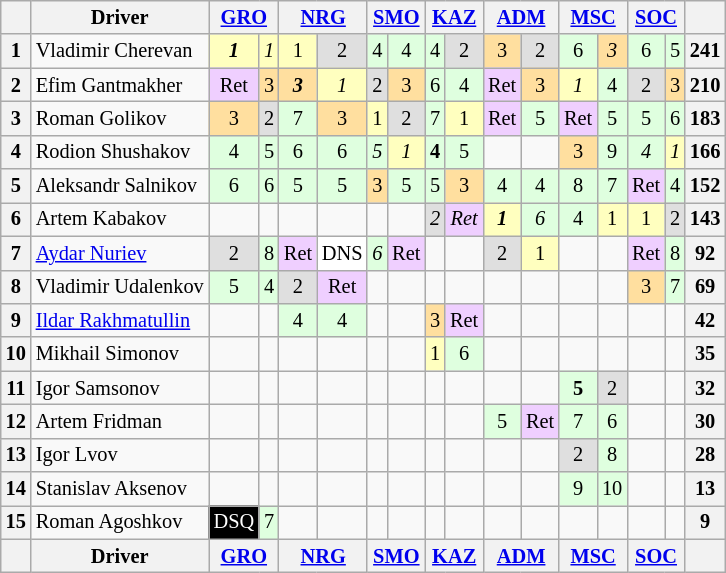<table align=left| class="wikitable" style="font-size: 85%; text-align: center">
<tr valign="top">
<th valign="middle"></th>
<th valign="middle">Driver</th>
<th colspan=2><a href='#'>GRO</a></th>
<th colspan=2><a href='#'>NRG</a></th>
<th colspan=2><a href='#'>SMO</a></th>
<th colspan=2><a href='#'>KAZ</a></th>
<th colspan=2><a href='#'>ADM</a></th>
<th colspan=2><a href='#'>MSC</a></th>
<th colspan=2><a href='#'>SOC</a></th>
<th valign="middle"></th>
</tr>
<tr>
<th>1</th>
<td align="left">Vladimir Cherevan</td>
<td style="background:#ffffbf;"><strong><em>1</em></strong></td>
<td style="background:#ffffbf;"><em>1</em></td>
<td style="background:#ffffbf;">1</td>
<td style="background:#dfdfdf;">2</td>
<td style="background:#dfffdf;">4</td>
<td style="background:#dfffdf;">4</td>
<td style="background:#dfffdf;">4</td>
<td style="background:#dfdfdf;">2</td>
<td style="background:#ffdf9f;">3</td>
<td style="background:#dfdfdf;">2</td>
<td style="background:#dfffdf;">6</td>
<td style="background:#ffdf9f;"><em>3</em></td>
<td style="background:#dfffdf;">6</td>
<td style="background:#dfffdf;">5</td>
<th>241</th>
</tr>
<tr>
<th>2</th>
<td align="left">Efim Gantmakher</td>
<td style="background:#efcfff;">Ret</td>
<td style="background:#ffdf9f;">3</td>
<td style="background:#ffdf9f;"><strong><em>3</em></strong></td>
<td style="background:#ffffbf;"><em>1</em></td>
<td style="background:#dfdfdf;">2</td>
<td style="background:#ffdf9f;">3</td>
<td style="background:#dfffdf;">6</td>
<td style="background:#dfffdf;">4</td>
<td style="background:#efcfff;">Ret</td>
<td style="background:#ffdf9f;">3</td>
<td style="background:#ffffbf;"><em>1</em></td>
<td style="background:#dfffdf;">4</td>
<td style="background:#dfdfdf;">2</td>
<td style="background:#ffdf9f;">3</td>
<th>210</th>
</tr>
<tr>
<th>3</th>
<td align="left">Roman Golikov</td>
<td style="background:#ffdf9f;">3</td>
<td style="background:#dfdfdf;">2</td>
<td style="background:#dfffdf;">7</td>
<td style="background:#ffdf9f;">3</td>
<td style="background:#ffffbf;">1</td>
<td style="background:#dfdfdf;">2</td>
<td style="background:#dfffdf;">7</td>
<td style="background:#ffffbf;">1</td>
<td style="background:#efcfff;">Ret</td>
<td style="background:#dfffdf;">5</td>
<td style="background:#efcfff;">Ret</td>
<td style="background:#dfffdf;">5</td>
<td style="background:#dfffdf;">5</td>
<td style="background:#dfffdf;">6</td>
<th>183</th>
</tr>
<tr>
<th>4</th>
<td align="left">Rodion Shushakov</td>
<td style="background:#dfffdf;">4</td>
<td style="background:#dfffdf;">5</td>
<td style="background:#dfffdf;">6</td>
<td style="background:#dfffdf;">6</td>
<td style="background:#dfffdf;"><em>5</em></td>
<td style="background:#ffffbf;"><em>1</em></td>
<td style="background:#dfffdf;"><strong>4</strong></td>
<td style="background:#dfffdf;">5</td>
<td></td>
<td></td>
<td style="background:#ffdf9f;">3</td>
<td style="background:#dfffdf;">9</td>
<td style="background:#dfffdf;"><em>4</em></td>
<td style="background:#ffffbf;"><em>1</em></td>
<th>166</th>
</tr>
<tr>
<th>5</th>
<td align="left">Aleksandr Salnikov</td>
<td style="background:#dfffdf;">6</td>
<td style="background:#dfffdf;">6</td>
<td style="background:#dfffdf;">5</td>
<td style="background:#dfffdf;">5</td>
<td style="background:#ffdf9f;">3</td>
<td style="background:#dfffdf;">5</td>
<td style="background:#dfffdf;">5</td>
<td style="background:#ffdf9f;">3</td>
<td style="background:#dfffdf;">4</td>
<td style="background:#dfffdf;">4</td>
<td style="background:#dfffdf;">8</td>
<td style="background:#dfffdf;">7</td>
<td style="background:#efcfff;">Ret</td>
<td style="background:#dfffdf;">4</td>
<th>152</th>
</tr>
<tr>
<th>6</th>
<td align="left">Artem Kabakov</td>
<td></td>
<td></td>
<td></td>
<td></td>
<td></td>
<td></td>
<td style="background:#dfdfdf;"><em>2</em></td>
<td style="background:#efcfff;"><em>Ret</em></td>
<td style="background:#ffffbf;"><strong><em>1</em></strong></td>
<td style="background:#dfffdf;"><em>6</em></td>
<td style="background:#dfffdf;">4</td>
<td style="background:#ffffbf;">1</td>
<td style="background:#ffffbf;">1</td>
<td style="background:#dfdfdf;">2</td>
<th>143</th>
</tr>
<tr>
<th>7</th>
<td align="left"><a href='#'>Aydar Nuriev</a></td>
<td style="background:#dfdfdf;">2</td>
<td style="background:#dfffdf;">8</td>
<td style="background:#efcfff;">Ret</td>
<td style="background:#ffffff;">DNS</td>
<td style="background:#dfffdf;"><em>6</em></td>
<td style="background:#efcfff;">Ret</td>
<td></td>
<td></td>
<td style="background:#dfdfdf;">2</td>
<td style="background:#ffffbf;">1</td>
<td></td>
<td></td>
<td style="background:#efcfff;">Ret</td>
<td style="background:#dfffdf;">8</td>
<th>92</th>
</tr>
<tr>
<th>8</th>
<td align="left">Vladimir Udalenkov</td>
<td style="background:#dfffdf;">5</td>
<td style="background:#dfffdf;">4</td>
<td style="background:#dfdfdf;">2</td>
<td style="background:#efcfff;">Ret</td>
<td></td>
<td></td>
<td></td>
<td></td>
<td></td>
<td></td>
<td></td>
<td></td>
<td style="background:#ffdf9f;">3</td>
<td style="background:#dfffdf;">7</td>
<th>69</th>
</tr>
<tr>
<th>9</th>
<td align="left"><a href='#'>Ildar Rakhmatullin</a></td>
<td></td>
<td></td>
<td style="background:#dfffdf;">4</td>
<td style="background:#dfffdf;">4</td>
<td></td>
<td></td>
<td style="background:#ffdf9f;">3</td>
<td style="background:#efcfff;">Ret</td>
<td></td>
<td></td>
<td></td>
<td></td>
<td></td>
<td></td>
<th>42</th>
</tr>
<tr>
<th>10</th>
<td align="left">Mikhail Simonov</td>
<td></td>
<td></td>
<td></td>
<td></td>
<td></td>
<td></td>
<td style="background:#ffffbf;">1</td>
<td style="background:#dfffdf;">6</td>
<td></td>
<td></td>
<td></td>
<td></td>
<td></td>
<td></td>
<th>35</th>
</tr>
<tr>
<th>11</th>
<td align="left">Igor Samsonov</td>
<td></td>
<td></td>
<td></td>
<td></td>
<td></td>
<td></td>
<td></td>
<td></td>
<td></td>
<td></td>
<td style="background:#dfffdf;"><strong>5</strong></td>
<td style="background:#dfdfdf;">2</td>
<td></td>
<td></td>
<th>32</th>
</tr>
<tr>
<th>12</th>
<td align="left">Artem Fridman</td>
<td></td>
<td></td>
<td></td>
<td></td>
<td></td>
<td></td>
<td></td>
<td></td>
<td style="background:#dfffdf;">5</td>
<td style="background:#efcfff;">Ret</td>
<td style="background:#dfffdf;">7</td>
<td style="background:#dfffdf;">6</td>
<td></td>
<td></td>
<th>30</th>
</tr>
<tr>
<th>13</th>
<td align="left">Igor Lvov</td>
<td></td>
<td></td>
<td></td>
<td></td>
<td></td>
<td></td>
<td></td>
<td></td>
<td></td>
<td></td>
<td style="background:#dfdfdf;">2</td>
<td style="background:#dfffdf;">8</td>
<td></td>
<td></td>
<th>28</th>
</tr>
<tr>
<th>14</th>
<td align="left">Stanislav Aksenov</td>
<td></td>
<td></td>
<td></td>
<td></td>
<td></td>
<td></td>
<td></td>
<td></td>
<td></td>
<td></td>
<td style="background:#dfffdf;">9</td>
<td style="background:#dfffdf;">10</td>
<td></td>
<td></td>
<th>13</th>
</tr>
<tr>
<th>15</th>
<td align="left">Roman Agoshkov</td>
<td style="background-color:#000000;color:white">DSQ</td>
<td style="background:#dfffdf;">7</td>
<td></td>
<td></td>
<td></td>
<td></td>
<td></td>
<td></td>
<td></td>
<td></td>
<td></td>
<td></td>
<td></td>
<td></td>
<th>9</th>
</tr>
<tr valign="top">
<th valign="middle"></th>
<th valign="middle">Driver</th>
<th colspan=2><a href='#'>GRO</a></th>
<th colspan=2><a href='#'>NRG</a></th>
<th colspan=2><a href='#'>SMO</a></th>
<th colspan=2><a href='#'>KAZ</a></th>
<th colspan=2><a href='#'>ADM</a></th>
<th colspan=2><a href='#'>MSC</a></th>
<th colspan=2><a href='#'>SOC</a></th>
<th valign="middle"></th>
</tr>
</table>
